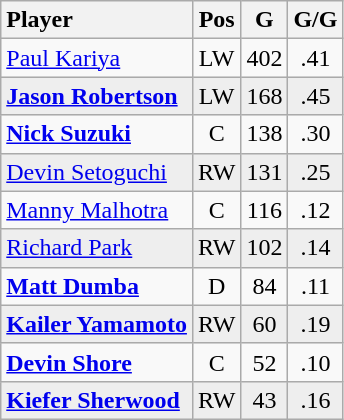<table class="wikitable sortable" style="text-align:center">
<tr>
<th style="text-align:left;">Player</th>
<th>Pos</th>
<th>G</th>
<th>G/G</th>
</tr>
<tr>
<td style="text-align:left;"> <a href='#'>Paul Kariya</a></td>
<td>LW</td>
<td>402</td>
<td>.41</td>
</tr>
<tr style="background:#eee;">
<td style="text-align:left;"> <strong><a href='#'>Jason Robertson</a></strong></td>
<td>LW</td>
<td>168</td>
<td>.45</td>
</tr>
<tr>
<td style="text-align:left;"> <strong><a href='#'>Nick Suzuki</a></strong></td>
<td>C</td>
<td>138</td>
<td>.30</td>
</tr>
<tr style="background:#eee;">
<td style="text-align:left;"> <a href='#'>Devin Setoguchi</a></td>
<td>RW</td>
<td>131</td>
<td>.25</td>
</tr>
<tr>
<td style="text-align:left;"> <a href='#'>Manny Malhotra</a></td>
<td>C</td>
<td>116</td>
<td>.12</td>
</tr>
<tr style="background:#eee;">
<td style="text-align:left;"> <a href='#'>Richard Park</a></td>
<td>RW</td>
<td>102</td>
<td>.14</td>
</tr>
<tr>
<td style="text-align:left;"> <strong><a href='#'>Matt Dumba</a></strong></td>
<td>D</td>
<td>84</td>
<td>.11</td>
</tr>
<tr style="background:#eee;">
<td style="text-align:left;"> <strong><a href='#'>Kailer Yamamoto</a></strong></td>
<td>RW</td>
<td>60</td>
<td>.19</td>
</tr>
<tr>
<td style="text-align:left;"> <strong><a href='#'>Devin Shore</a></strong></td>
<td>C</td>
<td>52</td>
<td>.10</td>
</tr>
<tr style="background:#eee;">
<td style="text-align:left;"> <strong><a href='#'>Kiefer Sherwood</a></strong></td>
<td>RW</td>
<td>43</td>
<td>.16</td>
</tr>
</table>
